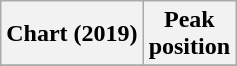<table class="wikitable plainrowheaders" style="text-align:center">
<tr>
<th scope="col">Chart (2019)</th>
<th scope="col">Peak<br>position</th>
</tr>
<tr>
</tr>
</table>
